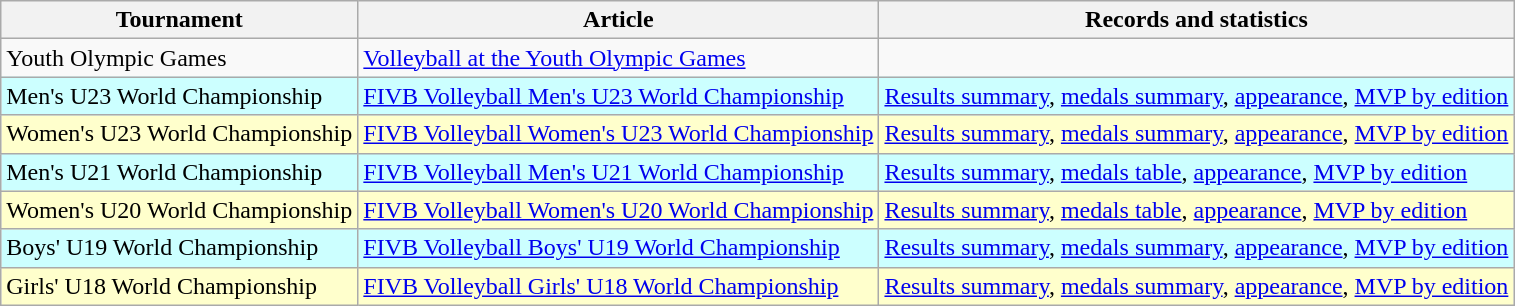<table class="wikitable">
<tr>
<th>Tournament</th>
<th>Article</th>
<th>Records and statistics</th>
</tr>
<tr>
<td>Youth Olympic Games</td>
<td><a href='#'>Volleyball at the Youth Olympic Games</a></td>
<td></td>
</tr>
<tr style="background-color: #cff;">
<td>Men's U23 World Championship</td>
<td><a href='#'>FIVB Volleyball Men's U23 World Championship</a></td>
<td><a href='#'>Results summary</a>, <a href='#'>medals summary</a>, <a href='#'>appearance</a>, <a href='#'>MVP by edition</a></td>
</tr>
<tr style="background-color: #ffc;">
<td>Women's U23 World Championship</td>
<td><a href='#'>FIVB Volleyball Women's U23 World Championship</a></td>
<td><a href='#'>Results summary</a>, <a href='#'>medals summary</a>, <a href='#'>appearance</a>, <a href='#'>MVP by edition</a></td>
</tr>
<tr style="background-color: #cff;">
<td>Men's U21 World Championship</td>
<td><a href='#'>FIVB Volleyball Men's U21 World Championship</a></td>
<td><a href='#'>Results summary</a>, <a href='#'>medals table</a>, <a href='#'>appearance</a>, <a href='#'>MVP by edition</a></td>
</tr>
<tr style="background-color: #ffc;">
<td>Women's U20 World Championship</td>
<td><a href='#'>FIVB Volleyball Women's U20 World Championship</a></td>
<td><a href='#'>Results summary</a>, <a href='#'>medals table</a>, <a href='#'>appearance</a>, <a href='#'>MVP by edition</a></td>
</tr>
<tr style="background-color: #cff;">
<td>Boys' U19 World Championship</td>
<td><a href='#'>FIVB Volleyball Boys' U19 World Championship</a></td>
<td><a href='#'>Results summary</a>, <a href='#'>medals summary</a>, <a href='#'>appearance</a>, <a href='#'>MVP by edition</a></td>
</tr>
<tr style="background-color: #ffc;">
<td>Girls' U18 World Championship</td>
<td><a href='#'>FIVB Volleyball Girls' U18 World Championship</a></td>
<td><a href='#'>Results summary</a>, <a href='#'>medals summary</a>, <a href='#'>appearance</a>, <a href='#'>MVP by edition</a></td>
</tr>
</table>
